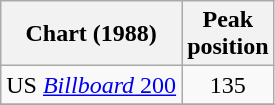<table Class = "wikitable sortable">
<tr>
<th>Chart (1988)</th>
<th>Peak<br>position</th>
</tr>
<tr>
<td>US <a href='#'><em>Billboard</em> 200</a></td>
<td align = "center ">135</td>
</tr>
<tr>
</tr>
</table>
